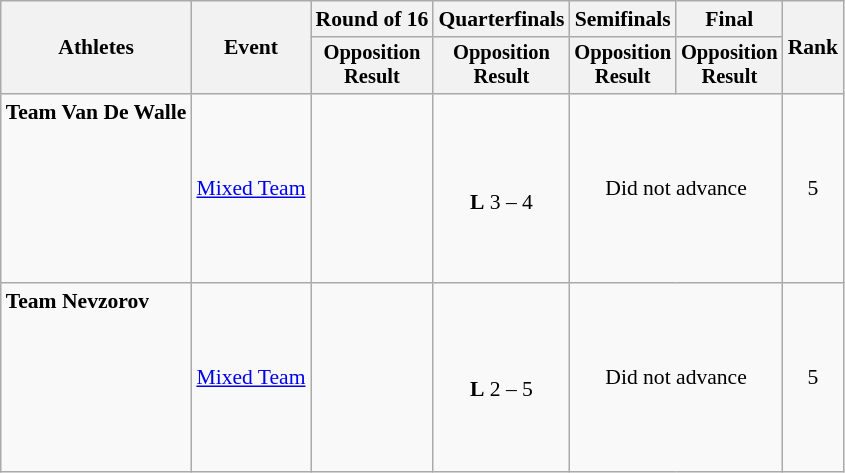<table class="wikitable" style="font-size:90%">
<tr>
<th rowspan="2">Athletes</th>
<th rowspan="2">Event</th>
<th>Round of 16</th>
<th>Quarterfinals</th>
<th>Semifinals</th>
<th>Final</th>
<th rowspan=2>Rank</th>
</tr>
<tr style="font-size:95%">
<th>Opposition<br>Result</th>
<th>Opposition<br>Result</th>
<th>Opposition<br>Result</th>
<th>Opposition<br>Result</th>
</tr>
<tr align=center>
<td align=left><strong>Team Van De Walle</strong><br><br><br><br><br><br><br></td>
<td align=left><a href='#'>Mixed Team</a></td>
<td></td>
<td><br><strong>L</strong> 3 – 4</td>
<td colspan=2>Did not advance</td>
<td>5</td>
</tr>
<tr align=center>
<td align=left><strong>Team Nevzorov</strong><br><br><br><br><br><br><br></td>
<td align=left><a href='#'>Mixed Team</a></td>
<td></td>
<td><br><strong>L</strong> 2 – 5</td>
<td colspan=2>Did not advance</td>
<td>5</td>
</tr>
</table>
